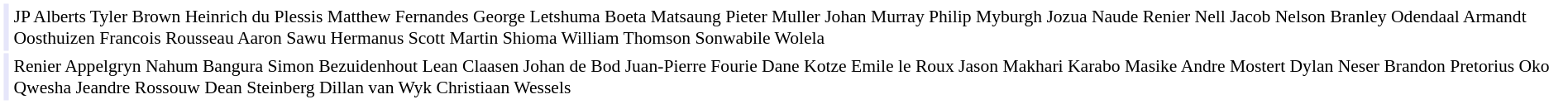<table cellpadding="2" style="border: 1px solid white; font-size:90%;">
<tr>
<td colspan="2" align="right" bgcolor="lavender"></td>
<td align="left">JP Alberts Tyler Brown Heinrich du Plessis Matthew Fernandes George Letshuma Boeta Matsaung Pieter Muller Johan Murray Philip Myburgh Jozua Naude Renier Nell Jacob Nelson Branley Odendaal Armandt Oosthuizen Francois Rousseau Aaron Sawu Hermanus Scott Martin Shioma William Thomson Sonwabile Wolela</td>
</tr>
<tr>
<td colspan="2" align="right" bgcolor="lavender"></td>
<td align="left">Renier Appelgryn Nahum Bangura Simon Bezuidenhout Lean Claasen Johan de Bod Juan-Pierre Fourie Dane Kotze Emile le Roux Jason Makhari Karabo Masike Andre Mostert Dylan Neser Brandon Pretorius Oko Qwesha Jeandre Rossouw Dean Steinberg Dillan van Wyk Christiaan Wessels</td>
</tr>
</table>
